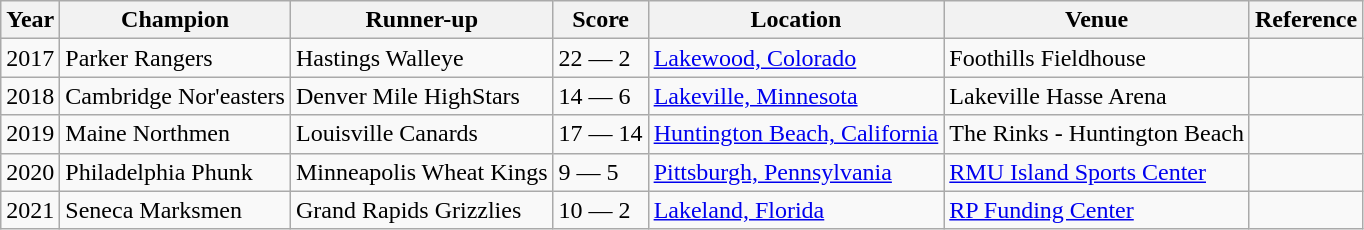<table class="wikitable">
<tr>
<th>Year</th>
<th>Champion</th>
<th>Runner-up</th>
<th>Score</th>
<th>Location</th>
<th>Venue</th>
<th>Reference</th>
</tr>
<tr>
<td>2017</td>
<td>Parker Rangers</td>
<td>Hastings Walleye</td>
<td>22 — 2</td>
<td><a href='#'>Lakewood, Colorado</a></td>
<td>Foothills Fieldhouse</td>
<td></td>
</tr>
<tr>
<td>2018</td>
<td>Cambridge Nor'easters</td>
<td>Denver Mile HighStars</td>
<td>14 — 6</td>
<td><a href='#'>Lakeville, Minnesota</a></td>
<td>Lakeville Hasse Arena</td>
<td></td>
</tr>
<tr>
<td>2019</td>
<td>Maine Northmen</td>
<td>Louisville Canards</td>
<td>17 — 14</td>
<td><a href='#'>Huntington Beach, California</a></td>
<td>The Rinks - Huntington Beach</td>
<td></td>
</tr>
<tr>
<td>2020</td>
<td>Philadelphia Phunk</td>
<td>Minneapolis Wheat Kings</td>
<td>9 — 5</td>
<td><a href='#'>Pittsburgh, Pennsylvania</a></td>
<td><a href='#'>RMU Island Sports Center</a></td>
<td></td>
</tr>
<tr>
<td>2021</td>
<td>Seneca Marksmen</td>
<td>Grand Rapids Grizzlies</td>
<td>10 — 2</td>
<td><a href='#'>Lakeland, Florida</a></td>
<td><a href='#'>RP Funding Center</a></td>
<td></td>
</tr>
</table>
